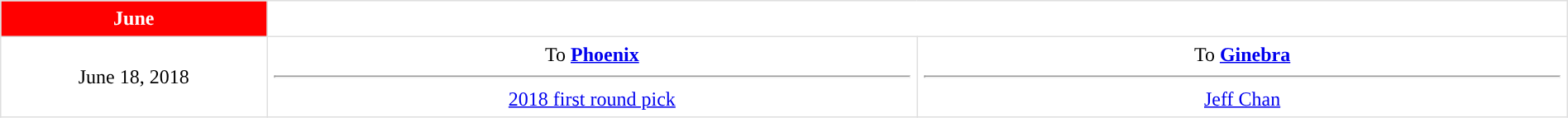<table border=1 style="border-collapse:collapse; text-align: center; width: 100%" bordercolor="#DFDFDF"  cellpadding="5">
<tr bgcolor="eeeeee">
<th style="background:#FF0000; color:#FFFFFF; ">June</th>
</tr>
<tr>
<td style="width:12%">June 18, 2018</td>
<td style="width:29.3%" valign="top">To <strong><a href='#'>Phoenix</a></strong><hr><a href='#'>2018 first round pick</a></td>
<td style="width:29.3%" valign="top">To <strong><a href='#'>Ginebra</a></strong><hr><a href='#'>Jeff Chan</a></td>
</tr>
</table>
